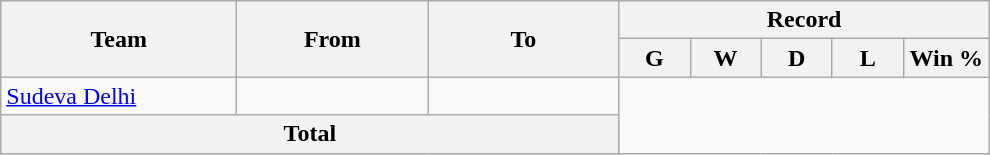<table class="wikitable" style="text-align: center">
<tr>
<th rowspan=2! width=150>Team</th>
<th rowspan=2! width=120>From</th>
<th rowspan=2! width=120>To</th>
<th colspan=7>Record</th>
</tr>
<tr>
<th width=40>G</th>
<th width=40>W</th>
<th width=40>D</th>
<th width=40>L</th>
<th width=50>Win %</th>
</tr>
<tr>
<td align=left><a href='#'>Sudeva Delhi</a></td>
<td align=left></td>
<td align=left><br></td>
</tr>
<tr>
<th colspan="3">Total<br></th>
</tr>
</table>
